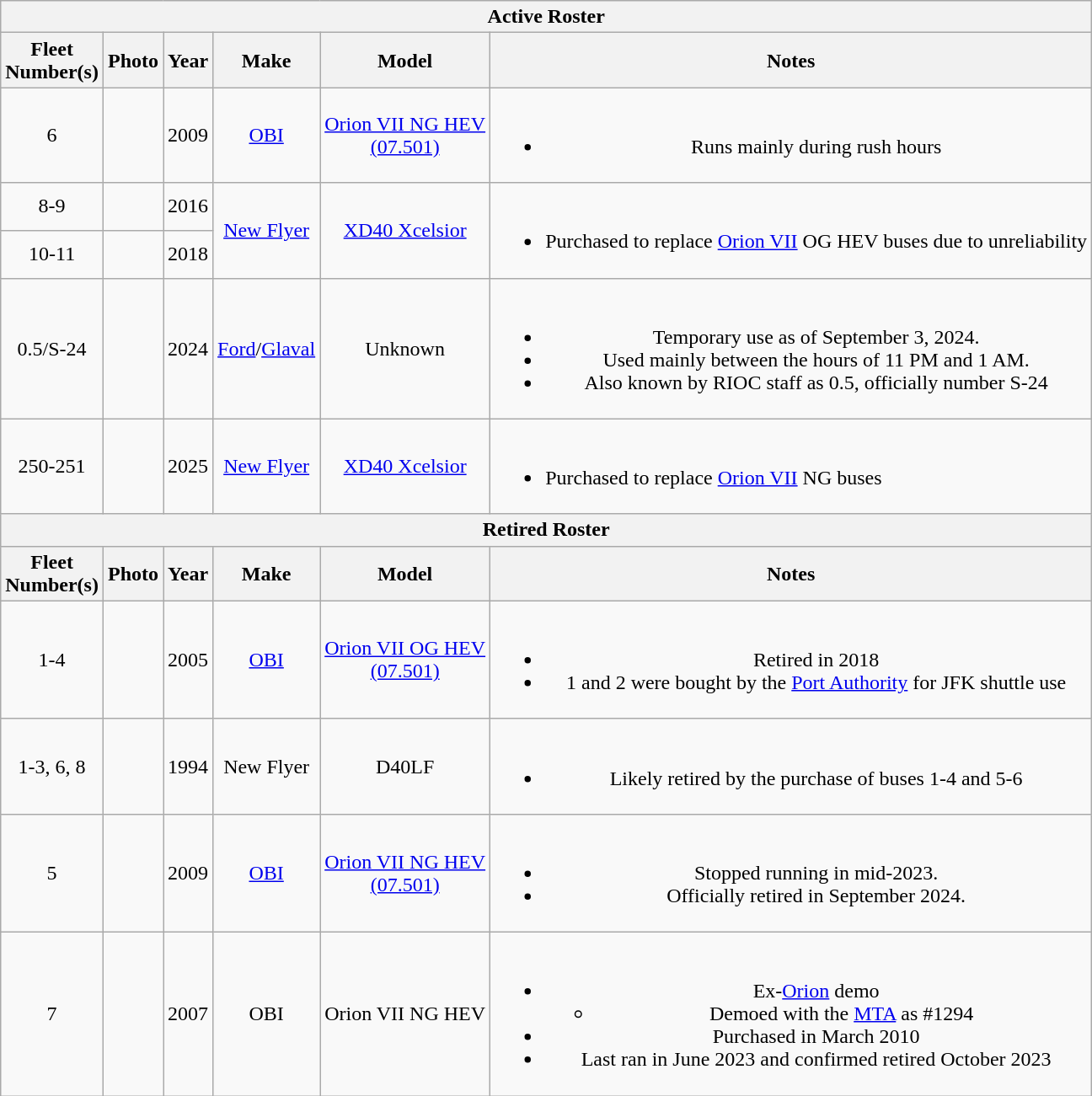<table class="wikitable">
<tr>
<th colspan="6">Active Roster</th>
</tr>
<tr align="center">
<th>Fleet<br>Number(s)</th>
<th>Photo</th>
<th>Year</th>
<th>Make</th>
<th>Model</th>
<th>Notes</th>
</tr>
<tr align="center">
<td>6</td>
<td></td>
<td>2009</td>
<td><a href='#'>OBI</a></td>
<td><a href='#'>Orion VII NG HEV<br>(07.501)</a></td>
<td><br><ul><li>Runs mainly during rush hours</li></ul></td>
</tr>
<tr align="center">
<td>8-9</td>
<td><br></td>
<td>2016</td>
<td rowspan="2"><a href='#'>New Flyer</a></td>
<td rowspan="2"><a href='#'>XD40 Xcelsior</a></td>
<td rowspan="2" align="left"><br><ul><li>Purchased to replace <a href='#'>Orion VII</a> OG HEV buses due to unreliability</li></ul></td>
</tr>
<tr align="center">
<td>10-11</td>
<td></td>
<td>2018</td>
</tr>
<tr align="center">
<td>0.5/S-24</td>
<td></td>
<td>2024</td>
<td><a href='#'>Ford</a>/<a href='#'>Glaval</a></td>
<td>Unknown</td>
<td><br><ul><li>Temporary use as of September 3, 2024.</li><li>Used mainly between the hours of 11 PM and 1 AM.</li><li>Also known by RIOC staff as 0.5, officially number S-24</li></ul></td>
</tr>
<tr align="center">
<td>250-251</td>
<td></td>
<td>2025</td>
<td><a href='#'>New Flyer</a></td>
<td><a href='#'>XD40 Xcelsior</a></td>
<td align="left"><br><ul><li>Purchased to replace <a href='#'>Orion VII</a> NG buses</li></ul></td>
</tr>
<tr align="center">
<th colspan="6">Retired Roster</th>
</tr>
<tr align="center">
<th>Fleet<br>Number(s)</th>
<th>Photo</th>
<th>Year</th>
<th>Make</th>
<th>Model</th>
<th>Notes</th>
</tr>
<tr align="center">
<td>1-4</td>
<td></td>
<td>2005</td>
<td><a href='#'>OBI</a></td>
<td><a href='#'>Orion VII OG HEV<br>(07.501)</a></td>
<td><br><ul><li>Retired in 2018</li><li>1 and 2 were bought by the <a href='#'>Port Authority</a> for JFK shuttle use</li></ul></td>
</tr>
<tr align="center">
<td>1-3, 6, 8</td>
<td></td>
<td>1994</td>
<td>New Flyer</td>
<td>D40LF</td>
<td><br><ul><li>Likely retired by the purchase of buses 1-4 and 5-6</li></ul></td>
</tr>
<tr align="center">
<td>5</td>
<td></td>
<td>2009</td>
<td><a href='#'>OBI</a></td>
<td><a href='#'>Orion VII NG HEV<br>(07.501)</a></td>
<td><br><ul><li>Stopped running in mid-2023.</li><li>Officially retired in September 2024.</li></ul></td>
</tr>
<tr align="center">
<td>7</td>
<td></td>
<td>2007</td>
<td>OBI</td>
<td>Orion VII NG HEV</td>
<td><br><ul><li>Ex-<a href='#'>Orion</a> demo<ul><li>Demoed with the <a href='#'>MTA</a> as #1294</li></ul></li><li>Purchased in March 2010</li><li>Last ran in June 2023 and confirmed retired October 2023</li></ul></td>
</tr>
</table>
